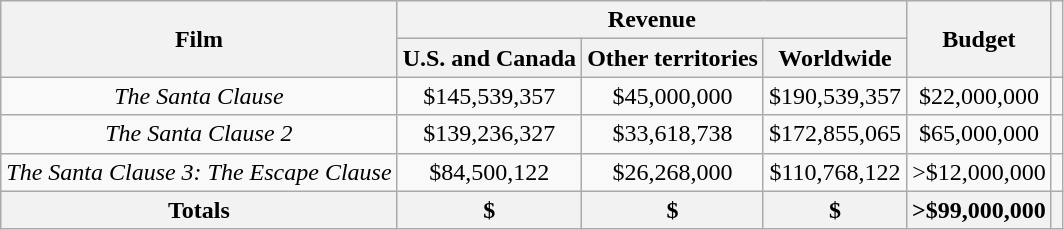<table class="wikitable" style="text-align: center;">
<tr>
<th rowspan="2">Film</th>
<th colspan="3">Revenue</th>
<th rowspan="2">Budget</th>
<th rowspan="2"></th>
</tr>
<tr>
<th>U.S. and Canada</th>
<th>Other territories</th>
<th>Worldwide</th>
</tr>
<tr>
<td><em>The Santa Clause</em></td>
<td>$145,539,357</td>
<td>$45,000,000</td>
<td>$190,539,357</td>
<td>$22,000,000</td>
<td></td>
</tr>
<tr>
<td><em>The Santa Clause 2</em></td>
<td>$139,236,327</td>
<td>$33,618,738</td>
<td>$172,855,065</td>
<td>$65,000,000</td>
<td></td>
</tr>
<tr>
<td><em>The Santa Clause 3: The Escape Clause</em></td>
<td>$84,500,122</td>
<td>$26,268,000</td>
<td>$110,768,122</td>
<td>>$12,000,000</td>
<td></td>
</tr>
<tr>
<th>Totals</th>
<th>$</th>
<th>$</th>
<th>$</th>
<th>>$99,000,000</th>
<th></th>
</tr>
</table>
